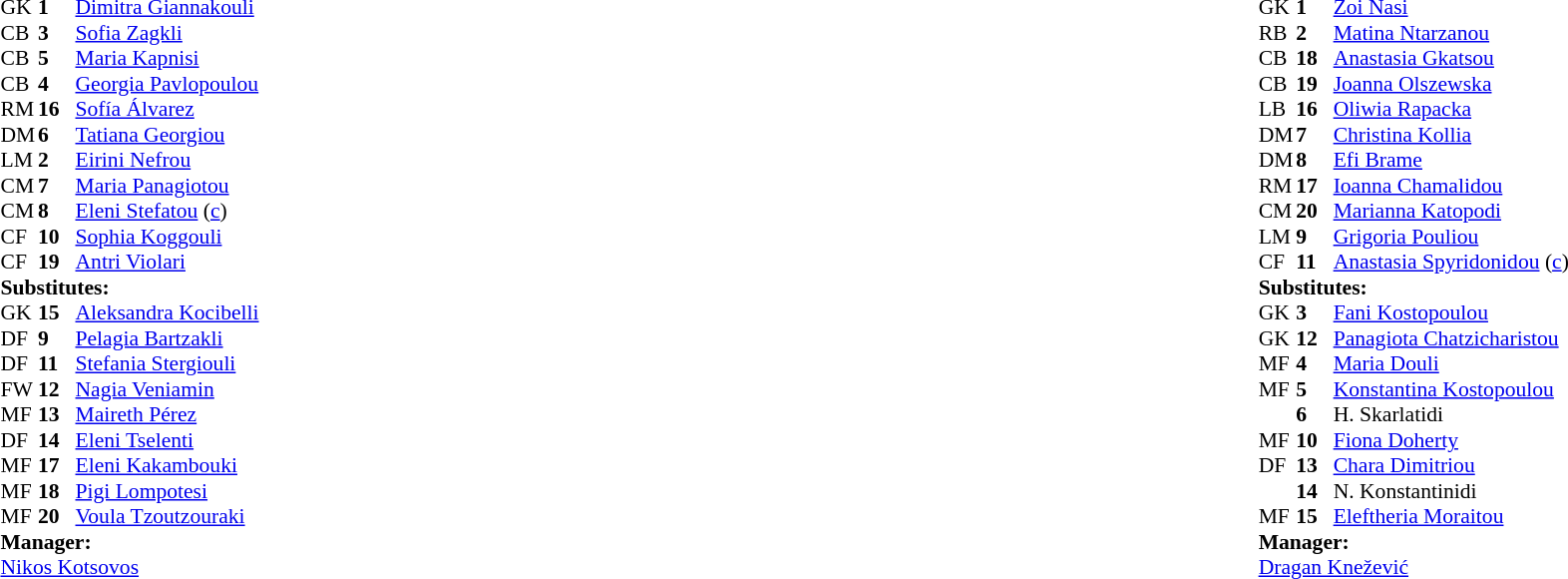<table width="100%">
<tr>
<td valign="top" width="50%"><br><table style="font-size:90%" cellspacing="0" cellpadding="0">
<tr>
<td colspan="4"></td>
</tr>
<tr>
<th width="25"></th>
<th width="25"></th>
</tr>
<tr>
<td>GK</td>
<td><strong>1</strong></td>
<td> <a href='#'>Dimitra Giannakouli</a></td>
</tr>
<tr>
<td>CB</td>
<td><strong>3</strong></td>
<td> <a href='#'>Sofia Zagkli</a></td>
</tr>
<tr>
<td>CB</td>
<td><strong>5</strong></td>
<td> <a href='#'>Maria Kapnisi</a></td>
</tr>
<tr>
<td>CB</td>
<td><strong>4</strong></td>
<td> <a href='#'>Georgia Pavlopoulou</a></td>
</tr>
<tr>
<td>RM</td>
<td><strong>16</strong></td>
<td> <a href='#'>Sofía Álvarez</a> </td>
</tr>
<tr>
<td>DM</td>
<td><strong>6</strong></td>
<td> <a href='#'>Tatiana Georgiou</a></td>
</tr>
<tr>
<td>LM</td>
<td><strong>2</strong></td>
<td> <a href='#'>Eirini Nefrou</a></td>
</tr>
<tr>
<td>CM</td>
<td><strong>7</strong></td>
<td> <a href='#'>Maria Panagiotou</a> </td>
</tr>
<tr>
<td>CM</td>
<td><strong>8</strong></td>
<td> <a href='#'>Eleni Stefatou</a> (<a href='#'>c</a>) </td>
</tr>
<tr>
<td>CF</td>
<td><strong>10</strong></td>
<td> <a href='#'>Sophia Koggouli</a> </td>
</tr>
<tr>
<td>CF</td>
<td><strong>19</strong></td>
<td> <a href='#'>Antri Violari</a> </td>
</tr>
<tr>
<td colspan="3"><strong>Substitutes:</strong></td>
</tr>
<tr>
<td>GK</td>
<td><strong>15</strong></td>
<td> <a href='#'>Aleksandra Kocibelli</a></td>
</tr>
<tr>
<td>DF</td>
<td><strong>9</strong></td>
<td> <a href='#'>Pelagia Bartzakli</a></td>
</tr>
<tr>
<td>DF</td>
<td><strong>11</strong></td>
<td> <a href='#'>Stefania Stergiouli</a></td>
</tr>
<tr>
<td>FW</td>
<td><strong>12</strong></td>
<td> <a href='#'>Nagia Veniamin</a> </td>
</tr>
<tr>
<td>MF</td>
<td><strong>13</strong></td>
<td> <a href='#'>Maireth Pérez</a> </td>
</tr>
<tr>
<td>DF</td>
<td><strong>14</strong></td>
<td> <a href='#'>Eleni Tselenti</a> </td>
</tr>
<tr>
<td>MF</td>
<td><strong>17</strong></td>
<td> <a href='#'>Eleni Kakambouki</a> </td>
</tr>
<tr>
<td>MF</td>
<td><strong>18</strong></td>
<td> <a href='#'>Pigi Lompotesi</a></td>
</tr>
<tr>
<td>MF</td>
<td><strong>20</strong></td>
<td> <a href='#'>Voula Tzoutzouraki</a> </td>
</tr>
<tr>
<td colspan="3"><strong>Manager:</strong></td>
</tr>
<tr>
<td colspan="4"> <a href='#'>Nikos Kotsovos</a></td>
</tr>
</table>
</td>
<td valign="top" width="50%"><br><table style="font-size:90%" cellspacing="0" cellpadding="0" align="center">
<tr>
<td colspan="4"></td>
</tr>
<tr>
<th width="25"></th>
<th width="25"></th>
</tr>
<tr>
<td>GK</td>
<td><strong>1</strong></td>
<td> <a href='#'>Zoi Nasi</a></td>
</tr>
<tr>
<td>RB</td>
<td><strong>2</strong></td>
<td> <a href='#'>Matina Ntarzanou</a></td>
</tr>
<tr>
<td>CB</td>
<td><strong>18</strong></td>
<td> <a href='#'>Anastasia Gkatsou</a></td>
</tr>
<tr>
<td>CB</td>
<td><strong>19</strong></td>
<td> <a href='#'>Joanna Olszewska</a></td>
</tr>
<tr>
<td>LB</td>
<td><strong>16</strong></td>
<td> <a href='#'>Oliwia Rapacka</a> </td>
</tr>
<tr>
<td>DM</td>
<td><strong>7</strong></td>
<td> <a href='#'>Christina Kollia</a></td>
</tr>
<tr>
<td>DM</td>
<td><strong>8</strong></td>
<td> <a href='#'>Efi Brame</a></td>
</tr>
<tr>
<td>RM</td>
<td><strong>17</strong></td>
<td> <a href='#'>Ioanna Chamalidou</a></td>
</tr>
<tr>
<td>CM</td>
<td><strong>20</strong></td>
<td> <a href='#'>Marianna Katopodi</a> </td>
</tr>
<tr>
<td>LM</td>
<td><strong>9</strong></td>
<td> <a href='#'>Grigoria Pouliou</a></td>
</tr>
<tr>
<td>CF</td>
<td><strong>11</strong></td>
<td> <a href='#'>Anastasia Spyridonidou</a> (<a href='#'>c</a>)</td>
</tr>
<tr>
<td colspan="3"><strong>Substitutes:</strong></td>
</tr>
<tr>
<td>GK</td>
<td><strong>3</strong></td>
<td> <a href='#'>Fani Kostopoulou</a></td>
</tr>
<tr>
<td>GK</td>
<td><strong>12</strong></td>
<td> <a href='#'>Panagiota Chatzicharistou</a></td>
</tr>
<tr>
<td>MF</td>
<td><strong>4</strong></td>
<td> <a href='#'>Maria Douli</a></td>
</tr>
<tr>
<td>MF</td>
<td><strong>5</strong></td>
<td> <a href='#'>Konstantina Kostopoulou</a></td>
</tr>
<tr>
<td></td>
<td><strong>6</strong></td>
<td> H. Skarlatidi</td>
</tr>
<tr>
<td>MF</td>
<td><strong>10</strong></td>
<td> <a href='#'>Fiona Doherty</a> </td>
</tr>
<tr>
<td>DF</td>
<td><strong>13</strong></td>
<td> <a href='#'>Chara Dimitriou</a> </td>
</tr>
<tr>
<td></td>
<td><strong>14</strong></td>
<td> N. Konstantinidi</td>
</tr>
<tr>
<td>MF</td>
<td><strong>15</strong></td>
<td> <a href='#'>Eleftheria Moraitou</a></td>
</tr>
<tr>
<td colspan="3"><strong>Manager:</strong></td>
</tr>
<tr>
<td colspan="4"> <a href='#'>Dragan Knežević</a></td>
</tr>
</table>
</td>
</tr>
</table>
